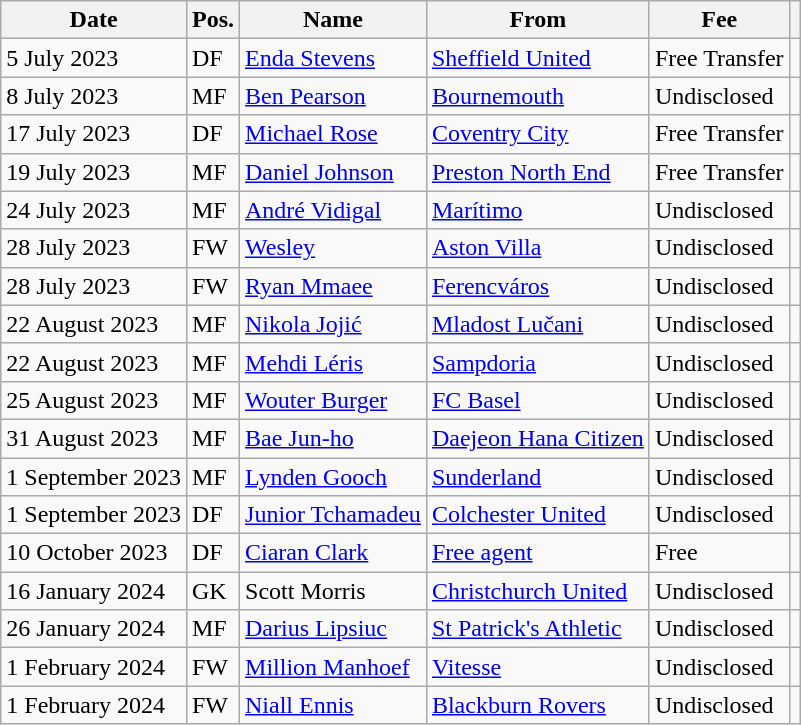<table class="wikitable">
<tr>
<th>Date</th>
<th>Pos.</th>
<th>Name</th>
<th>From</th>
<th>Fee</th>
<th></th>
</tr>
<tr>
<td>5 July 2023</td>
<td>DF</td>
<td> <a href='#'>Enda Stevens</a></td>
<td> <a href='#'>Sheffield United</a></td>
<td>Free Transfer</td>
<td></td>
</tr>
<tr>
<td>8 July 2023</td>
<td>MF</td>
<td> <a href='#'>Ben Pearson</a></td>
<td> <a href='#'>Bournemouth</a></td>
<td>Undisclosed</td>
<td></td>
</tr>
<tr>
<td>17 July 2023</td>
<td>DF</td>
<td> <a href='#'>Michael Rose</a></td>
<td> <a href='#'>Coventry City</a></td>
<td>Free Transfer</td>
<td></td>
</tr>
<tr>
<td>19 July 2023</td>
<td>MF</td>
<td> <a href='#'>Daniel Johnson</a></td>
<td> <a href='#'>Preston North End</a></td>
<td>Free Transfer</td>
<td></td>
</tr>
<tr>
<td>24 July 2023</td>
<td>MF</td>
<td> <a href='#'>André Vidigal</a></td>
<td> <a href='#'>Marítimo</a></td>
<td>Undisclosed</td>
<td></td>
</tr>
<tr>
<td>28 July 2023</td>
<td>FW</td>
<td> <a href='#'>Wesley</a></td>
<td> <a href='#'>Aston Villa</a></td>
<td>Undisclosed</td>
<td></td>
</tr>
<tr>
<td>28 July 2023</td>
<td>FW</td>
<td> <a href='#'>Ryan Mmaee</a></td>
<td> <a href='#'>Ferencváros</a></td>
<td>Undisclosed</td>
<td></td>
</tr>
<tr>
<td>22 August 2023</td>
<td>MF</td>
<td> <a href='#'>Nikola Jojić</a></td>
<td> <a href='#'>Mladost Lučani</a></td>
<td>Undisclosed</td>
<td></td>
</tr>
<tr>
<td>22 August 2023</td>
<td>MF</td>
<td> <a href='#'>Mehdi Léris</a></td>
<td> <a href='#'>Sampdoria</a></td>
<td>Undisclosed</td>
<td></td>
</tr>
<tr>
<td>25 August 2023</td>
<td>MF</td>
<td> <a href='#'>Wouter Burger</a></td>
<td> <a href='#'>FC Basel</a></td>
<td>Undisclosed</td>
<td></td>
</tr>
<tr>
<td>31 August 2023</td>
<td>MF</td>
<td> <a href='#'>Bae Jun-ho</a></td>
<td> <a href='#'>Daejeon Hana Citizen</a></td>
<td>Undisclosed</td>
<td></td>
</tr>
<tr>
<td>1 September 2023</td>
<td>MF</td>
<td> <a href='#'>Lynden Gooch</a></td>
<td> <a href='#'>Sunderland</a></td>
<td>Undisclosed</td>
<td></td>
</tr>
<tr>
<td>1 September 2023</td>
<td>DF</td>
<td> <a href='#'>Junior Tchamadeu</a></td>
<td> <a href='#'>Colchester United</a></td>
<td>Undisclosed</td>
<td></td>
</tr>
<tr>
<td>10 October 2023</td>
<td>DF</td>
<td> <a href='#'>Ciaran Clark</a></td>
<td><a href='#'>Free agent</a></td>
<td>Free</td>
<td></td>
</tr>
<tr>
<td>16 January 2024</td>
<td>GK</td>
<td> Scott Morris</td>
<td> <a href='#'>Christchurch United</a></td>
<td>Undisclosed</td>
<td></td>
</tr>
<tr>
<td>26 January 2024</td>
<td>MF</td>
<td> <a href='#'>Darius Lipsiuc</a></td>
<td> <a href='#'>St Patrick's Athletic</a></td>
<td>Undisclosed</td>
<td></td>
</tr>
<tr>
<td>1 February 2024</td>
<td>FW</td>
<td> <a href='#'>Million Manhoef</a></td>
<td> <a href='#'>Vitesse</a></td>
<td>Undisclosed</td>
<td></td>
</tr>
<tr>
<td>1 February 2024</td>
<td>FW</td>
<td> <a href='#'>Niall Ennis</a></td>
<td> <a href='#'>Blackburn Rovers</a></td>
<td>Undisclosed</td>
<td></td>
</tr>
</table>
